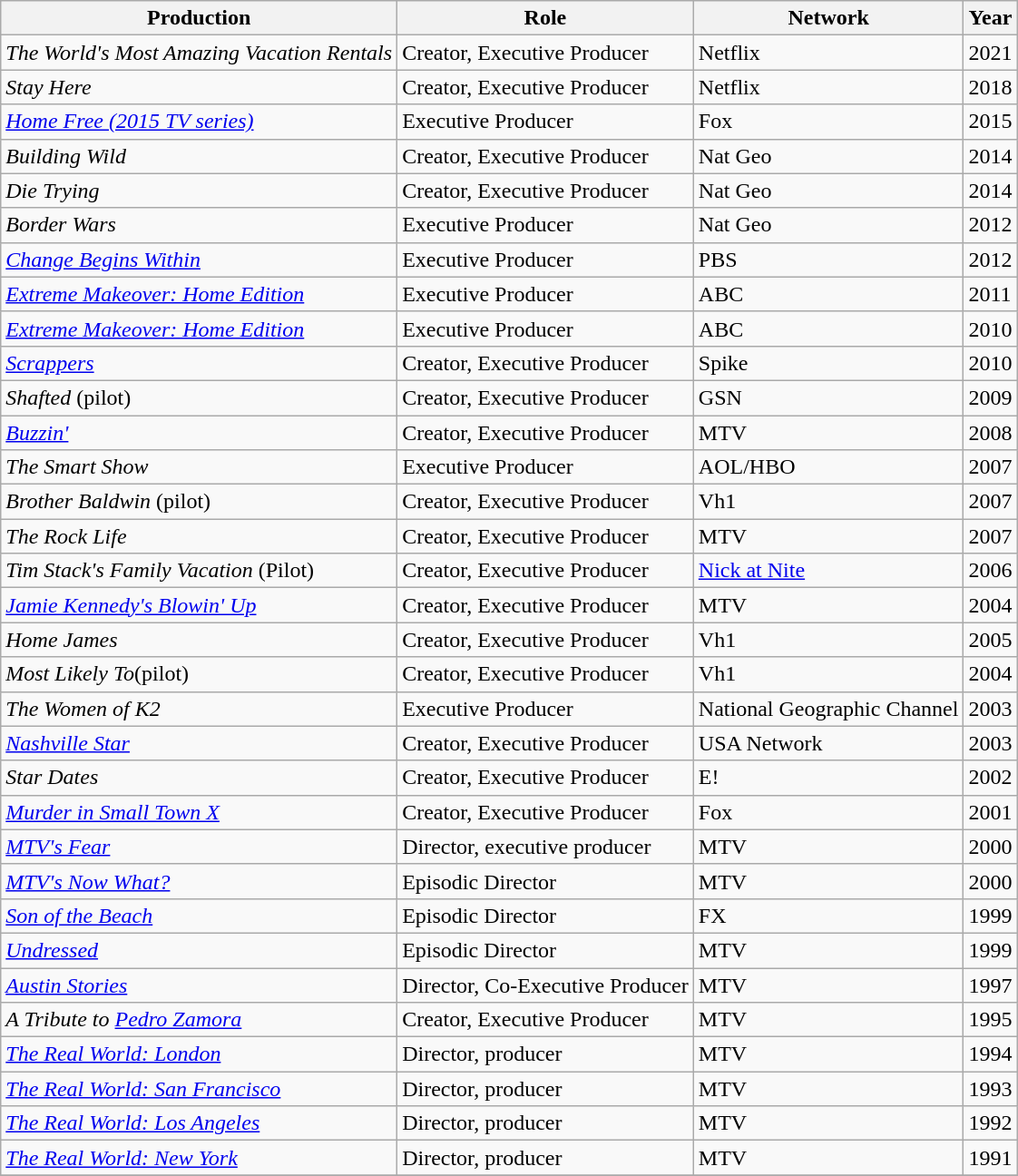<table class="wikitable">
<tr>
<th>Production</th>
<th>Role</th>
<th>Network</th>
<th>Year</th>
</tr>
<tr>
<td><em>The World's Most Amazing Vacation Rentals</em></td>
<td>Creator, Executive Producer</td>
<td>Netflix</td>
<td>2021</td>
</tr>
<tr>
<td><em>Stay Here</em></td>
<td>Creator, Executive Producer</td>
<td>Netflix</td>
<td>2018</td>
</tr>
<tr>
<td><em><a href='#'>Home Free (2015 TV series)</a></em></td>
<td>Executive Producer</td>
<td>Fox</td>
<td>2015</td>
</tr>
<tr>
<td><em>Building Wild</em></td>
<td>Creator, Executive Producer</td>
<td>Nat Geo</td>
<td>2014</td>
</tr>
<tr>
<td><em>Die Trying</em></td>
<td>Creator, Executive Producer</td>
<td>Nat Geo</td>
<td>2014</td>
</tr>
<tr>
<td><em>Border Wars</em></td>
<td>Executive Producer</td>
<td>Nat Geo</td>
<td>2012</td>
</tr>
<tr>
<td><em><a href='#'>Change Begins Within</a></em></td>
<td>Executive Producer</td>
<td>PBS</td>
<td>2012</td>
</tr>
<tr>
<td><em><a href='#'>Extreme Makeover: Home Edition</a></em></td>
<td>Executive Producer</td>
<td>ABC</td>
<td>2011</td>
</tr>
<tr>
<td><em><a href='#'>Extreme Makeover: Home Edition</a></em></td>
<td>Executive Producer</td>
<td>ABC</td>
<td>2010</td>
</tr>
<tr>
<td><em><a href='#'>Scrappers</a></em></td>
<td>Creator, Executive Producer</td>
<td>Spike</td>
<td>2010</td>
</tr>
<tr>
<td><em>Shafted</em> (pilot)</td>
<td>Creator, Executive Producer</td>
<td>GSN</td>
<td>2009</td>
</tr>
<tr>
<td><em><a href='#'>Buzzin'</a></em></td>
<td>Creator, Executive Producer</td>
<td>MTV</td>
<td>2008</td>
</tr>
<tr>
<td><em>The Smart Show</em></td>
<td>Executive Producer</td>
<td>AOL/HBO</td>
<td>2007</td>
</tr>
<tr>
<td><em>Brother Baldwin</em> (pilot)</td>
<td>Creator, Executive Producer</td>
<td>Vh1</td>
<td>2007</td>
</tr>
<tr>
<td><em>The Rock Life</em></td>
<td>Creator, Executive Producer</td>
<td>MTV</td>
<td>2007</td>
</tr>
<tr>
<td><em>Tim Stack's Family Vacation</em> (Pilot)</td>
<td>Creator, Executive Producer</td>
<td><a href='#'>Nick at Nite</a></td>
<td>2006</td>
</tr>
<tr>
<td><em><a href='#'>Jamie Kennedy's Blowin' Up</a></em></td>
<td>Creator, Executive Producer</td>
<td>MTV</td>
<td>2004</td>
</tr>
<tr>
<td><em>Home James</em></td>
<td>Creator, Executive Producer</td>
<td>Vh1</td>
<td>2005</td>
</tr>
<tr>
<td><em>Most Likely To</em>(pilot)</td>
<td>Creator, Executive Producer</td>
<td>Vh1</td>
<td>2004</td>
</tr>
<tr>
<td><em>The Women of K2</em></td>
<td>Executive Producer</td>
<td>National Geographic Channel</td>
<td>2003</td>
</tr>
<tr>
<td><em><a href='#'>Nashville Star</a></em></td>
<td>Creator, Executive Producer</td>
<td>USA Network</td>
<td>2003</td>
</tr>
<tr>
<td><em>Star Dates</em></td>
<td>Creator, Executive Producer</td>
<td>E!</td>
<td>2002</td>
</tr>
<tr>
<td><em><a href='#'>Murder in Small Town X</a></em></td>
<td>Creator, Executive Producer</td>
<td>Fox</td>
<td>2001</td>
</tr>
<tr>
<td><em><a href='#'>MTV's Fear</a></em></td>
<td>Director, executive producer</td>
<td>MTV</td>
<td>2000</td>
</tr>
<tr>
<td><em><a href='#'>MTV's Now What?</a></em></td>
<td>Episodic Director</td>
<td>MTV</td>
<td>2000</td>
</tr>
<tr>
<td><em><a href='#'>Son of the Beach</a></em></td>
<td>Episodic Director</td>
<td>FX</td>
<td>1999</td>
</tr>
<tr>
<td><em><a href='#'>Undressed</a></em></td>
<td>Episodic Director</td>
<td>MTV</td>
<td>1999</td>
</tr>
<tr>
<td><em><a href='#'>Austin Stories</a></em></td>
<td>Director, Co-Executive Producer</td>
<td>MTV</td>
<td>1997</td>
</tr>
<tr>
<td><em>A Tribute to <a href='#'>Pedro Zamora</a></em></td>
<td>Creator, Executive Producer</td>
<td>MTV</td>
<td>1995</td>
</tr>
<tr>
<td><em><a href='#'>The Real World: London</a></em></td>
<td>Director, producer</td>
<td>MTV</td>
<td>1994</td>
</tr>
<tr>
<td><em><a href='#'>The Real World: San Francisco</a></em></td>
<td>Director, producer</td>
<td>MTV</td>
<td>1993</td>
</tr>
<tr>
<td><em><a href='#'>The Real World: Los Angeles</a></em></td>
<td>Director, producer</td>
<td>MTV</td>
<td>1992</td>
</tr>
<tr>
<td><em><a href='#'>The Real World: New York</a></em></td>
<td>Director, producer</td>
<td>MTV</td>
<td>1991</td>
</tr>
<tr>
</tr>
</table>
